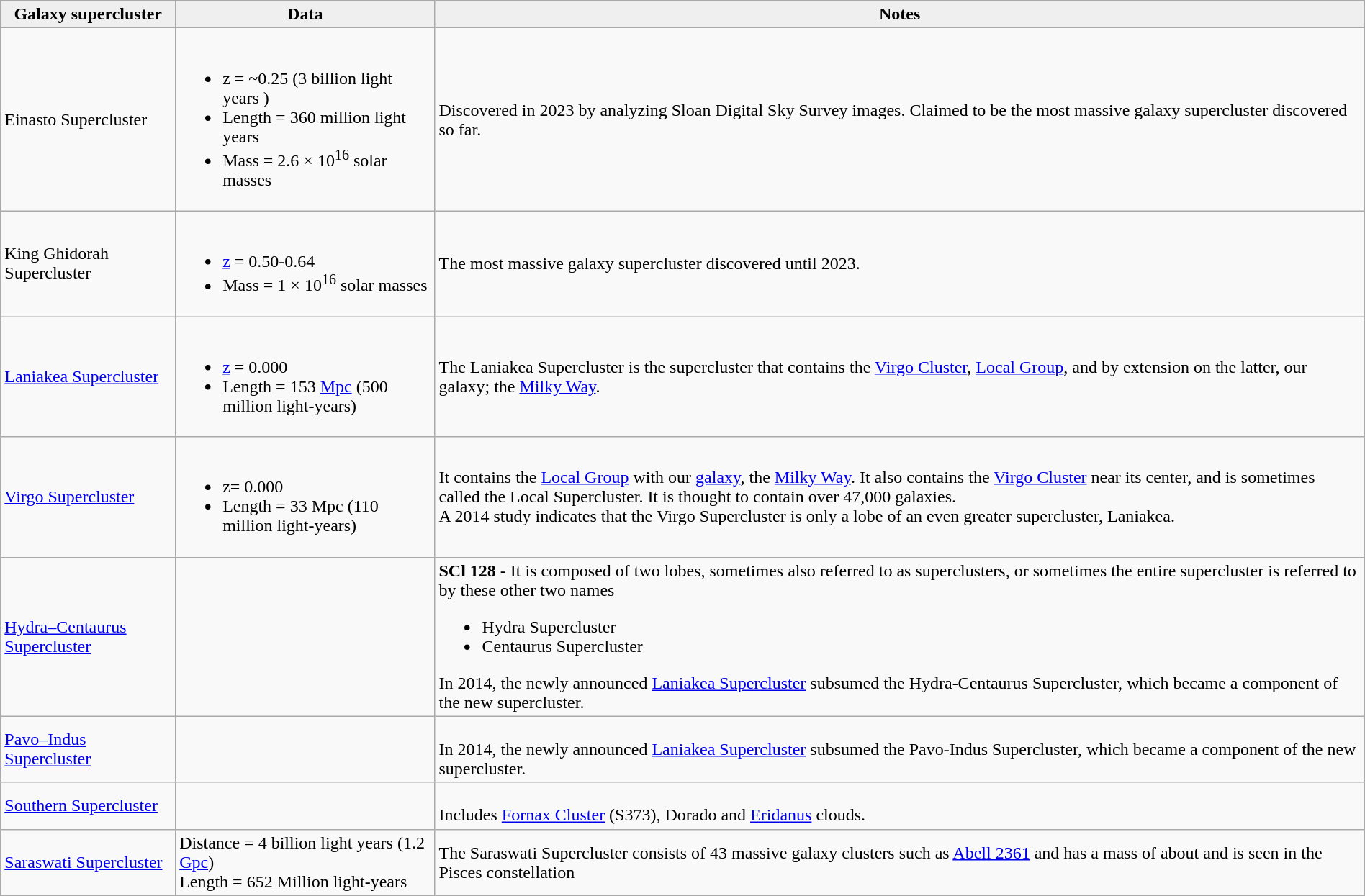<table class="wikitable" style="text-align:left; width:100%;">
<tr>
<th style="background:#efefef;">Galaxy supercluster</th>
<th style="background:#efefef;">Data</th>
<th style="background:#efefef;">Notes</th>
</tr>
<tr>
<td>Einasto Supercluster</td>
<td><br><ul><li>z = ~0.25 (3 billion light years )</li><li>Length = 360 million light years</li><li>Mass = 2.6 × 10<sup>16</sup> solar masses</li></ul></td>
<td>Discovered in 2023 by analyzing Sloan Digital Sky Survey images. Claimed to be the most massive galaxy supercluster discovered so far.</td>
</tr>
<tr>
<td>King Ghidorah Supercluster</td>
<td><br><ul><li><a href='#'>z</a> = 0.50-0.64</li><li>Mass = 1 × 10<sup>16</sup> solar masses</li></ul></td>
<td>The most massive galaxy supercluster discovered until 2023.</td>
</tr>
<tr>
<td><a href='#'>Laniakea Supercluster</a></td>
<td><br><ul><li><a href='#'>z</a> = 0.000</li><li>Length = 153 <a href='#'>Mpc</a> (500 million light-years)</li></ul></td>
<td>The Laniakea Supercluster is the supercluster that contains the <a href='#'>Virgo Cluster</a>, <a href='#'>Local Group</a>, and by extension on the latter, our galaxy; the <a href='#'>Milky Way</a>.</td>
</tr>
<tr>
<td><a href='#'>Virgo Supercluster</a></td>
<td><br><ul><li>z= 0.000</li><li>Length = 33 Mpc (110 million light-years)</li></ul></td>
<td>It contains the <a href='#'>Local Group</a> with our <a href='#'>galaxy</a>, the <a href='#'>Milky Way</a>. It also contains the <a href='#'>Virgo Cluster</a> near its center, and is sometimes called the Local Supercluster. It is thought to contain over 47,000 galaxies.<br>A 2014 study indicates that the Virgo Supercluster is only a lobe of an even greater supercluster, Laniakea.</td>
</tr>
<tr>
<td><a href='#'>Hydra–Centaurus Supercluster</a></td>
<td></td>
<td><strong>SCl 128</strong> - It is composed of two lobes, sometimes also referred to as superclusters, or sometimes the entire supercluster is referred to by these other two names<br><ul><li>Hydra Supercluster</li><li>Centaurus Supercluster</li></ul>In 2014, the newly announced <a href='#'>Laniakea Supercluster</a> subsumed the Hydra-Centaurus Supercluster, which became a component of the new supercluster.</td>
</tr>
<tr>
<td><a href='#'>Pavo–Indus Supercluster</a></td>
<td></td>
<td><br>In 2014, the newly announced <a href='#'>Laniakea Supercluster</a> subsumed the Pavo-Indus Supercluster, which became a component of the new supercluster.</td>
</tr>
<tr>
<td><a href='#'>Southern Supercluster</a></td>
<td></td>
<td><br>Includes <a href='#'>Fornax Cluster</a> (S373), Dorado and <a href='#'>Eridanus</a> clouds.</td>
</tr>
<tr>
<td><a href='#'>Saraswati Supercluster</a></td>
<td>Distance = 4 billion light years (1.2 <a href='#'>Gpc</a>)<br>Length = 652 Million light-years</td>
<td>The Saraswati Supercluster consists of 43 massive galaxy clusters such as <a href='#'>Abell 2361</a> and has a mass of about  and is seen in the Pisces constellation</td>
</tr>
</table>
